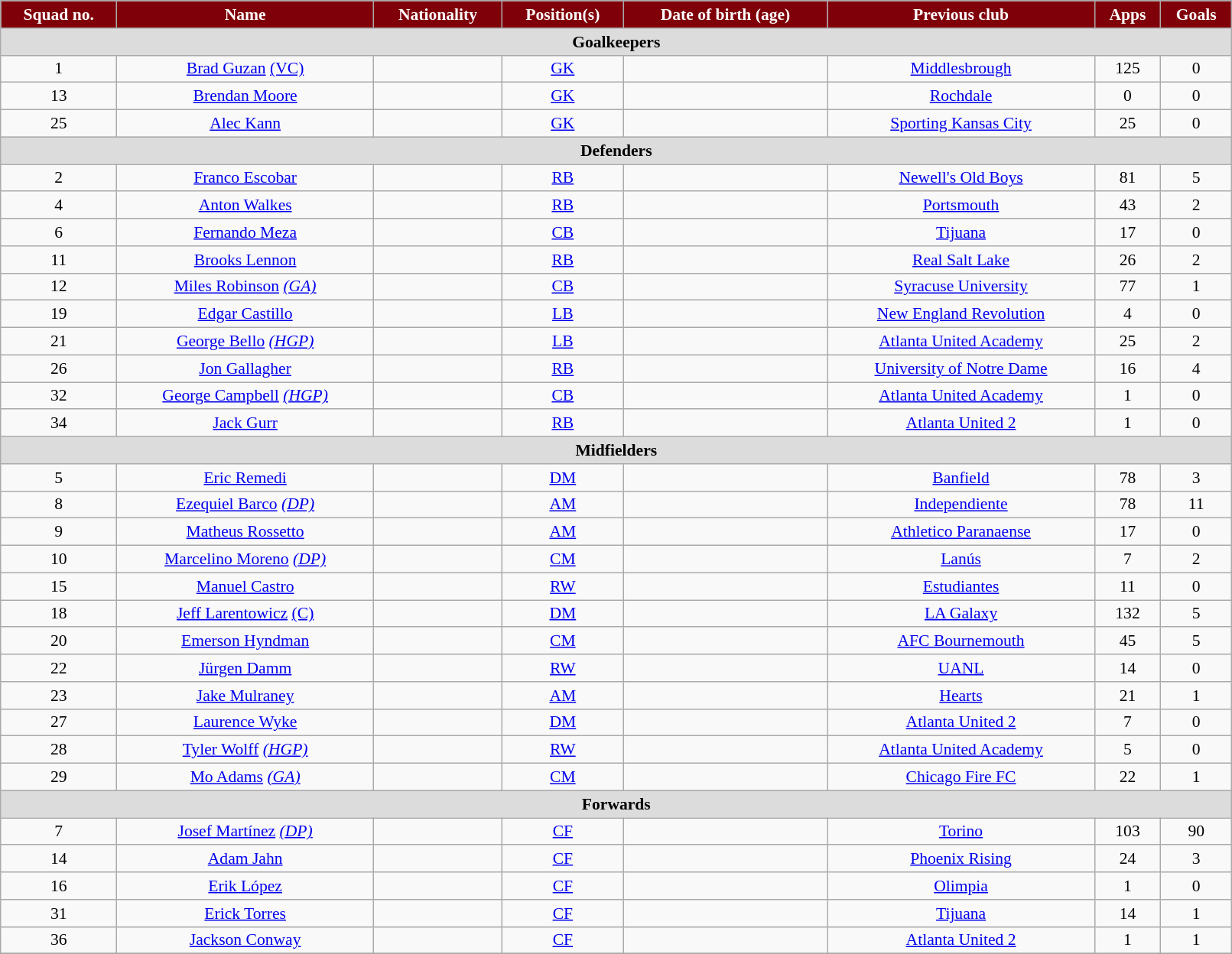<table class="wikitable" style="text-align:center; font-size:90%; width:85%;">
<tr>
<th style="background:#80000a; color:#fff; text-align:center;">Squad no.</th>
<th style="background:#80000a; color:#fff; text-align:center;">Name</th>
<th style="background:#80000a; color:#fff; text-align:center;">Nationality</th>
<th style="background:#80000a; color:#fff; text-align:center;">Position(s)</th>
<th style="background:#80000a; color:#fff; text-align:center;">Date of birth (age)</th>
<th style="background:#80000a; color:#fff; text-align:center;">Previous club</th>
<th style="background:#80000a; color:#fff; text-align:center;">Apps</th>
<th style="background:#80000a; color:#fff; text-align:center;">Goals</th>
</tr>
<tr>
<th colspan="8" style="background:#dcdcdc; text-align:center;">Goalkeepers</th>
</tr>
<tr>
<td>1</td>
<td><a href='#'>Brad Guzan</a> <a href='#'>(VC)</a></td>
<td></td>
<td><a href='#'>GK</a></td>
<td></td>
<td> <a href='#'>Middlesbrough</a></td>
<td>125</td>
<td>0</td>
</tr>
<tr>
<td>13</td>
<td><a href='#'>Brendan Moore</a></td>
<td></td>
<td><a href='#'>GK</a></td>
<td></td>
<td> <a href='#'>Rochdale</a></td>
<td>0</td>
<td>0</td>
</tr>
<tr>
<td>25</td>
<td><a href='#'>Alec Kann</a></td>
<td></td>
<td><a href='#'>GK</a></td>
<td></td>
<td> <a href='#'>Sporting Kansas City</a></td>
<td>25</td>
<td>0</td>
</tr>
<tr>
<th colspan="8" style="background:#dcdcdc; text-align:center;">Defenders</th>
</tr>
<tr>
<td>2</td>
<td><a href='#'>Franco Escobar</a></td>
<td></td>
<td><a href='#'>RB</a></td>
<td></td>
<td> <a href='#'>Newell's Old Boys</a></td>
<td>81</td>
<td>5</td>
</tr>
<tr>
<td>4</td>
<td><a href='#'>Anton Walkes</a></td>
<td></td>
<td><a href='#'>RB</a></td>
<td></td>
<td> <a href='#'>Portsmouth</a></td>
<td>43</td>
<td>2</td>
</tr>
<tr>
<td>6</td>
<td><a href='#'>Fernando Meza</a></td>
<td></td>
<td><a href='#'>CB</a></td>
<td></td>
<td> <a href='#'>Tijuana</a></td>
<td>17</td>
<td>0</td>
</tr>
<tr>
<td>11</td>
<td><a href='#'>Brooks Lennon</a></td>
<td></td>
<td><a href='#'>RB</a></td>
<td></td>
<td> <a href='#'>Real Salt Lake</a></td>
<td>26</td>
<td>2</td>
</tr>
<tr>
<td>12</td>
<td><a href='#'>Miles Robinson</a> <em><a href='#'>(GA)</a></em></td>
<td></td>
<td><a href='#'>CB</a></td>
<td></td>
<td> <a href='#'>Syracuse University</a></td>
<td>77</td>
<td>1</td>
</tr>
<tr>
<td>19</td>
<td><a href='#'>Edgar Castillo</a></td>
<td></td>
<td><a href='#'>LB</a></td>
<td></td>
<td> <a href='#'>New England Revolution</a></td>
<td>4</td>
<td>0</td>
</tr>
<tr>
<td>21</td>
<td><a href='#'>George Bello</a> <em><a href='#'>(HGP)</a></em></td>
<td></td>
<td><a href='#'>LB</a></td>
<td></td>
<td> <a href='#'>Atlanta United Academy</a></td>
<td>25</td>
<td>2</td>
</tr>
<tr>
<td>26</td>
<td><a href='#'>Jon Gallagher</a></td>
<td></td>
<td><a href='#'>RB</a></td>
<td></td>
<td> <a href='#'>University of Notre Dame</a></td>
<td>16</td>
<td>4</td>
</tr>
<tr>
<td>32</td>
<td><a href='#'>George Campbell</a> <em><a href='#'>(HGP)</a></em></td>
<td></td>
<td><a href='#'>CB</a></td>
<td></td>
<td> <a href='#'>Atlanta United Academy</a></td>
<td>1</td>
<td>0</td>
</tr>
<tr>
<td>34</td>
<td><a href='#'>Jack Gurr</a></td>
<td></td>
<td><a href='#'>RB</a></td>
<td></td>
<td> <a href='#'>Atlanta United 2</a></td>
<td>1</td>
<td>0</td>
</tr>
<tr>
<th colspan="8" style="background:#dcdcdc; text-align:center;">Midfielders</th>
</tr>
<tr>
<td>5</td>
<td><a href='#'>Eric Remedi</a></td>
<td></td>
<td><a href='#'>DM</a></td>
<td></td>
<td> <a href='#'>Banfield</a></td>
<td>78</td>
<td>3</td>
</tr>
<tr>
<td>8</td>
<td><a href='#'>Ezequiel Barco</a> <em><a href='#'>(DP)</a></em></td>
<td></td>
<td><a href='#'>AM</a></td>
<td></td>
<td> <a href='#'>Independiente</a></td>
<td>78</td>
<td>11</td>
</tr>
<tr>
<td>9</td>
<td><a href='#'>Matheus Rossetto</a></td>
<td></td>
<td><a href='#'>AM</a></td>
<td></td>
<td> <a href='#'>Athletico Paranaense</a></td>
<td>17</td>
<td>0</td>
</tr>
<tr>
<td>10</td>
<td><a href='#'>Marcelino Moreno</a> <em><a href='#'>(DP)</a></em></td>
<td></td>
<td><a href='#'>CM</a></td>
<td></td>
<td> <a href='#'>Lanús</a></td>
<td>7</td>
<td>2</td>
</tr>
<tr>
<td>15</td>
<td><a href='#'>Manuel Castro</a></td>
<td></td>
<td><a href='#'>RW</a></td>
<td></td>
<td> <a href='#'>Estudiantes</a></td>
<td>11</td>
<td>0</td>
</tr>
<tr>
<td>18</td>
<td><a href='#'>Jeff Larentowicz</a> <a href='#'>(C)</a></td>
<td></td>
<td><a href='#'>DM</a></td>
<td></td>
<td> <a href='#'>LA Galaxy</a></td>
<td>132</td>
<td>5</td>
</tr>
<tr>
<td>20</td>
<td><a href='#'>Emerson Hyndman</a></td>
<td></td>
<td><a href='#'>CM</a></td>
<td></td>
<td> <a href='#'>AFC Bournemouth</a></td>
<td>45</td>
<td>5</td>
</tr>
<tr>
<td>22</td>
<td><a href='#'>Jürgen Damm</a></td>
<td></td>
<td><a href='#'>RW</a></td>
<td></td>
<td> <a href='#'>UANL</a></td>
<td>14</td>
<td>0</td>
</tr>
<tr>
<td>23</td>
<td><a href='#'>Jake Mulraney</a></td>
<td></td>
<td><a href='#'>AM</a></td>
<td></td>
<td> <a href='#'>Hearts</a></td>
<td>21</td>
<td>1</td>
</tr>
<tr>
<td>27</td>
<td><a href='#'>Laurence Wyke</a></td>
<td></td>
<td><a href='#'>DM</a></td>
<td></td>
<td> <a href='#'>Atlanta United 2</a></td>
<td>7</td>
<td>0</td>
</tr>
<tr>
<td>28</td>
<td><a href='#'>Tyler Wolff</a> <em><a href='#'>(HGP)</a></em></td>
<td></td>
<td><a href='#'>RW</a></td>
<td></td>
<td> <a href='#'>Atlanta United Academy</a></td>
<td>5</td>
<td>0</td>
</tr>
<tr>
<td>29</td>
<td><a href='#'>Mo Adams</a> <em><a href='#'>(GA)</a></em></td>
<td></td>
<td><a href='#'>CM</a></td>
<td></td>
<td> <a href='#'>Chicago Fire FC</a></td>
<td>22</td>
<td>1</td>
</tr>
<tr>
<th colspan="8" style="background:#dcdcdc; text-align:center;">Forwards</th>
</tr>
<tr>
<td>7</td>
<td><a href='#'>Josef Martínez</a> <em><a href='#'>(DP)</a></em></td>
<td></td>
<td><a href='#'>CF</a></td>
<td></td>
<td> <a href='#'>Torino</a></td>
<td>103</td>
<td>90</td>
</tr>
<tr>
<td>14</td>
<td><a href='#'>Adam Jahn</a></td>
<td></td>
<td><a href='#'>CF</a></td>
<td></td>
<td> <a href='#'>Phoenix Rising</a></td>
<td>24</td>
<td>3</td>
</tr>
<tr>
<td>16</td>
<td><a href='#'>Erik López</a></td>
<td></td>
<td><a href='#'>CF</a></td>
<td></td>
<td> <a href='#'>Olimpia</a></td>
<td>1</td>
<td>0</td>
</tr>
<tr>
<td>31</td>
<td><a href='#'>Erick Torres</a></td>
<td></td>
<td><a href='#'>CF</a></td>
<td></td>
<td> <a href='#'>Tijuana</a></td>
<td>14</td>
<td>1</td>
</tr>
<tr>
<td>36</td>
<td><a href='#'>Jackson Conway</a></td>
<td></td>
<td><a href='#'>CF</a></td>
<td></td>
<td> <a href='#'>Atlanta United 2</a></td>
<td>1</td>
<td>1</td>
</tr>
<tr>
</tr>
</table>
